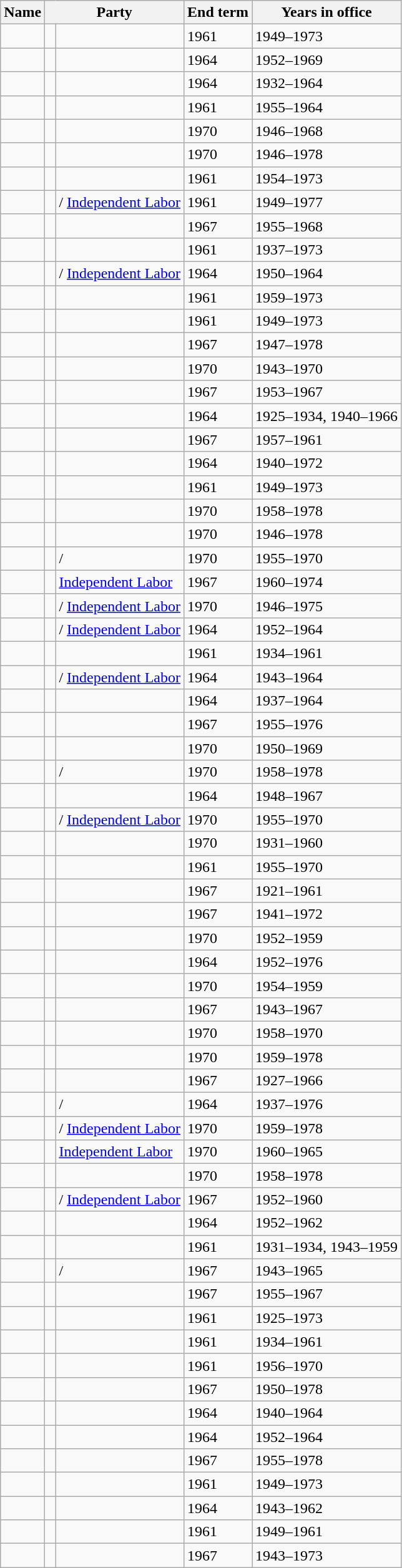<table class="wikitable sortable">
<tr>
<th>Name</th>
<th colspan=2>Party</th>
<th>End term</th>
<th>Years in office</th>
</tr>
<tr>
<td></td>
<td> </td>
<td></td>
<td>1961</td>
<td>1949–1973</td>
</tr>
<tr>
<td></td>
<td> </td>
<td></td>
<td>1964</td>
<td>1952–1969</td>
</tr>
<tr>
<td></td>
<td> </td>
<td></td>
<td>1964</td>
<td>1932–1964</td>
</tr>
<tr>
<td></td>
<td> </td>
<td></td>
<td>1961</td>
<td>1955–1964</td>
</tr>
<tr>
<td></td>
<td> </td>
<td></td>
<td>1970</td>
<td>1946–1968</td>
</tr>
<tr>
<td></td>
<td> </td>
<td></td>
<td>1970</td>
<td>1946–1978</td>
</tr>
<tr>
<td></td>
<td> </td>
<td></td>
<td>1961</td>
<td>1954–1973</td>
</tr>
<tr>
<td></td>
<td> </td>
<td> / <a href='#'>Independent Labor</a></td>
<td>1961</td>
<td>1949–1977</td>
</tr>
<tr>
<td></td>
<td> </td>
<td></td>
<td>1967</td>
<td>1955–1968</td>
</tr>
<tr>
<td></td>
<td> </td>
<td></td>
<td>1961</td>
<td>1937–1973</td>
</tr>
<tr>
<td></td>
<td> </td>
<td> / <a href='#'>Independent Labor</a></td>
<td>1964</td>
<td>1950–1964</td>
</tr>
<tr>
<td></td>
<td> </td>
<td></td>
<td>1961</td>
<td>1959–1973</td>
</tr>
<tr>
<td></td>
<td> </td>
<td></td>
<td>1961</td>
<td>1949–1973</td>
</tr>
<tr>
<td></td>
<td> </td>
<td></td>
<td>1967</td>
<td>1947–1978</td>
</tr>
<tr>
<td></td>
<td> </td>
<td></td>
<td>1970</td>
<td>1943–1970</td>
</tr>
<tr>
<td></td>
<td> </td>
<td></td>
<td>1967</td>
<td>1953–1967</td>
</tr>
<tr>
<td></td>
<td> </td>
<td></td>
<td>1964</td>
<td>1925–1934, 1940–1966</td>
</tr>
<tr>
<td></td>
<td> </td>
<td></td>
<td>1967</td>
<td>1957–1961</td>
</tr>
<tr>
<td></td>
<td> </td>
<td></td>
<td>1964</td>
<td>1940–1972</td>
</tr>
<tr>
<td></td>
<td> </td>
<td></td>
<td>1961</td>
<td>1949–1973</td>
</tr>
<tr>
<td></td>
<td> </td>
<td></td>
<td>1970</td>
<td>1958–1978</td>
</tr>
<tr>
<td></td>
<td> </td>
<td></td>
<td>1970</td>
<td>1946–1978</td>
</tr>
<tr>
<td></td>
<td> </td>
<td> / </td>
<td>1970</td>
<td>1955–1970</td>
</tr>
<tr>
<td></td>
<td> </td>
<td><a href='#'>Independent Labor</a></td>
<td>1967</td>
<td>1960–1974</td>
</tr>
<tr>
<td></td>
<td> </td>
<td> / <a href='#'>Independent Labor</a></td>
<td>1970</td>
<td>1946–1975</td>
</tr>
<tr>
<td></td>
<td> </td>
<td> / <a href='#'>Independent Labor</a></td>
<td>1964</td>
<td>1952–1964</td>
</tr>
<tr>
<td></td>
<td> </td>
<td></td>
<td>1961</td>
<td>1934–1961</td>
</tr>
<tr>
<td></td>
<td> </td>
<td> / <a href='#'>Independent Labor</a></td>
<td>1964</td>
<td>1943–1964</td>
</tr>
<tr>
<td></td>
<td> </td>
<td></td>
<td>1964</td>
<td>1937–1964</td>
</tr>
<tr>
<td></td>
<td> </td>
<td></td>
<td>1967</td>
<td>1955–1976</td>
</tr>
<tr>
<td></td>
<td> </td>
<td></td>
<td>1970</td>
<td>1950–1969</td>
</tr>
<tr>
<td></td>
<td> </td>
<td> / </td>
<td>1970</td>
<td>1958–1978</td>
</tr>
<tr>
<td></td>
<td> </td>
<td></td>
<td>1964</td>
<td>1948–1967</td>
</tr>
<tr>
<td></td>
<td> </td>
<td> / <a href='#'>Independent Labor</a></td>
<td>1970</td>
<td>1955–1970</td>
</tr>
<tr>
<td></td>
<td> </td>
<td></td>
<td>1970</td>
<td>1931–1960</td>
</tr>
<tr>
<td></td>
<td> </td>
<td></td>
<td>1961</td>
<td>1955–1970</td>
</tr>
<tr>
<td></td>
<td> </td>
<td></td>
<td>1967</td>
<td>1921–1961</td>
</tr>
<tr>
<td></td>
<td> </td>
<td></td>
<td>1967</td>
<td>1941–1972</td>
</tr>
<tr>
<td></td>
<td> </td>
<td></td>
<td>1970</td>
<td>1952–1959</td>
</tr>
<tr>
<td></td>
<td> </td>
<td></td>
<td>1964</td>
<td>1952–1976</td>
</tr>
<tr>
<td></td>
<td> </td>
<td></td>
<td>1970</td>
<td>1954–1959</td>
</tr>
<tr>
<td></td>
<td> </td>
<td></td>
<td>1967</td>
<td>1943–1967</td>
</tr>
<tr>
<td></td>
<td> </td>
<td></td>
<td>1970</td>
<td>1958–1970</td>
</tr>
<tr>
<td></td>
<td> </td>
<td></td>
<td>1970</td>
<td>1959–1978</td>
</tr>
<tr>
<td></td>
<td> </td>
<td></td>
<td>1967</td>
<td>1927–1966</td>
</tr>
<tr>
<td></td>
<td> </td>
<td> / </td>
<td>1964</td>
<td>1937–1976</td>
</tr>
<tr>
<td></td>
<td> </td>
<td> / <a href='#'>Independent Labor</a></td>
<td>1970</td>
<td>1959–1978</td>
</tr>
<tr>
<td></td>
<td> </td>
<td><a href='#'>Independent Labor</a></td>
<td>1970</td>
<td>1960–1965</td>
</tr>
<tr>
<td></td>
<td> </td>
<td></td>
<td>1970</td>
<td>1958–1978</td>
</tr>
<tr>
<td></td>
<td> </td>
<td> / <a href='#'>Independent Labor</a></td>
<td>1967</td>
<td>1952–1960</td>
</tr>
<tr>
<td></td>
<td> </td>
<td></td>
<td>1964</td>
<td>1952–1962</td>
</tr>
<tr>
<td></td>
<td> </td>
<td></td>
<td>1961</td>
<td>1931–1934, 1943–1959</td>
</tr>
<tr>
<td></td>
<td> </td>
<td> / </td>
<td>1967</td>
<td>1943–1965</td>
</tr>
<tr>
<td></td>
<td> </td>
<td></td>
<td>1967</td>
<td>1955–1967</td>
</tr>
<tr>
<td></td>
<td> </td>
<td></td>
<td>1961</td>
<td>1925–1973</td>
</tr>
<tr>
<td></td>
<td> </td>
<td></td>
<td>1961</td>
<td>1934–1961</td>
</tr>
<tr>
<td></td>
<td> </td>
<td></td>
<td>1961</td>
<td>1956–1970</td>
</tr>
<tr>
<td></td>
<td> </td>
<td></td>
<td>1967</td>
<td>1950–1978</td>
</tr>
<tr>
<td></td>
<td> </td>
<td></td>
<td>1964</td>
<td>1940–1964</td>
</tr>
<tr>
<td></td>
<td> </td>
<td></td>
<td>1964</td>
<td>1952–1964</td>
</tr>
<tr>
<td></td>
<td> </td>
<td></td>
<td>1967</td>
<td>1955–1978</td>
</tr>
<tr>
<td></td>
<td> </td>
<td></td>
<td>1961</td>
<td>1949–1973</td>
</tr>
<tr>
<td></td>
<td> </td>
<td></td>
<td>1964</td>
<td>1943–1962</td>
</tr>
<tr>
<td></td>
<td> </td>
<td></td>
<td>1961</td>
<td>1949–1961</td>
</tr>
<tr>
<td></td>
<td> </td>
<td></td>
<td>1967</td>
<td>1943–1973</td>
</tr>
</table>
